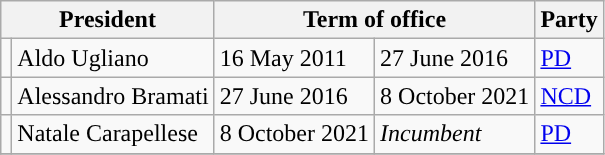<table class="wikitable">
<tr>
<th colspan="2">President</th>
<th colspan="2">Term of office</th>
<th>Party</th>
</tr>
<tr>
<td style="background-color: "></td>
<td>Aldo Ugliano</td>
<td>16 May 2011</td>
<td>27 June 2016</td>
<td><a href='#'>PD</a></td>
</tr>
<tr>
<td style="background-color: "></td>
<td>Alessandro Bramati</td>
<td>27 June 2016</td>
<td>8 October 2021</td>
<td><a href='#'>NCD</a></td>
</tr>
<tr>
<td style="background-color: "></td>
<td>Natale Carapellese</td>
<td>8 October 2021</td>
<td><em>Incumbent</em></td>
<td><a href='#'>PD</a></td>
</tr>
<tr>
</tr>
</table>
